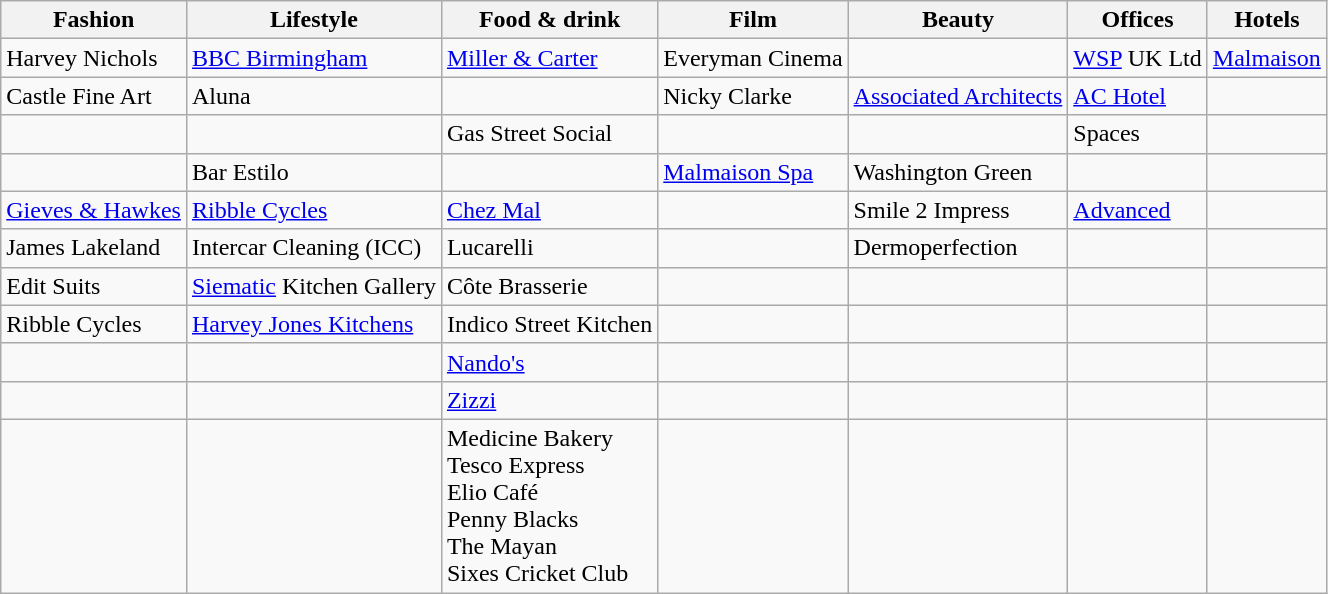<table class="wikitable">
<tr>
<th>Fashion</th>
<th>Lifestyle</th>
<th>Food & drink</th>
<th>Film</th>
<th>Beauty</th>
<th>Offices</th>
<th>Hotels</th>
</tr>
<tr>
<td>Harvey Nichols</td>
<td><a href='#'>BBC Birmingham</a></td>
<td><a href='#'>Miller & Carter</a></td>
<td>Everyman Cinema</td>
<td></td>
<td><a href='#'>WSP</a> UK Ltd</td>
<td><a href='#'>Malmaison</a></td>
</tr>
<tr>
<td>Castle Fine Art</td>
<td>Aluna</td>
<td></td>
<td>Nicky Clarke</td>
<td><a href='#'>Associated Architects</a></td>
<td><a href='#'>AC Hotel</a></td>
</tr>
<tr>
<td></td>
<td></td>
<td>Gas Street Social</td>
<td></td>
<td></td>
<td>Spaces</td>
<td></td>
</tr>
<tr>
<td></td>
<td>Bar Estilo</td>
<td></td>
<td><a href='#'>Malmaison Spa</a></td>
<td>Washington Green</td>
<td></td>
</tr>
<tr>
<td><a href='#'>Gieves & Hawkes</a></td>
<td><a href='#'>Ribble Cycles</a></td>
<td><a href='#'>Chez Mal</a></td>
<td></td>
<td>Smile 2 Impress</td>
<td><a href='#'>Advanced</a></td>
<td></td>
</tr>
<tr>
<td>James Lakeland</td>
<td>Intercar Cleaning (ICC)</td>
<td>Lucarelli</td>
<td></td>
<td>Dermoperfection</td>
<td></td>
<td></td>
</tr>
<tr>
<td>Edit Suits</td>
<td><a href='#'>Siematic</a> Kitchen Gallery</td>
<td>Côte Brasserie</td>
<td></td>
<td></td>
<td></td>
<td></td>
</tr>
<tr>
<td>Ribble Cycles</td>
<td><a href='#'>Harvey Jones Kitchens</a></td>
<td>Indico Street Kitchen</td>
<td></td>
<td></td>
<td></td>
<td></td>
</tr>
<tr>
<td></td>
<td></td>
<td><a href='#'>Nando's</a></td>
<td></td>
<td></td>
<td></td>
<td></td>
</tr>
<tr>
<td></td>
<td></td>
<td><a href='#'>Zizzi</a></td>
<td></td>
<td></td>
<td></td>
<td></td>
</tr>
<tr>
<td></td>
<td></td>
<td>Medicine Bakery<br>Tesco Express<br>Elio Café<br>Penny Blacks<br>The Mayan<br>Sixes Cricket Club</td>
<td></td>
<td></td>
<td></td>
<td></td>
</tr>
</table>
